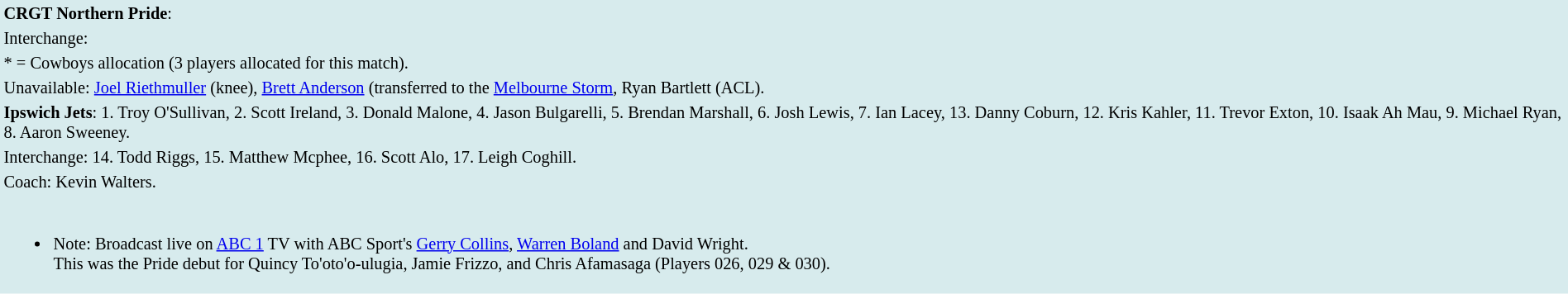<table style="background:#d7ebed; font-size:85%; width:100%;">
<tr>
<td><strong>CRGT Northern Pride</strong>:             </td>
</tr>
<tr>
<td>Interchange:    </td>
</tr>
<tr>
<td>* = Cowboys allocation (3 players allocated for this match).</td>
</tr>
<tr>
<td>Unavailable: <a href='#'>Joel Riethmuller</a> (knee), <a href='#'>Brett Anderson</a> (transferred to the <a href='#'>Melbourne Storm</a>, Ryan Bartlett (ACL).</td>
</tr>
<tr>
<td><strong>Ipswich Jets</strong>: 1. Troy O'Sullivan, 2. Scott Ireland, 3. Donald Malone, 4. Jason Bulgarelli, 5. Brendan Marshall, 6. Josh Lewis, 7. Ian Lacey, 13. Danny Coburn, 12. Kris Kahler, 11. Trevor Exton, 10. Isaak Ah Mau, 9. Michael Ryan, 8. Aaron Sweeney.</td>
</tr>
<tr>
<td>Interchange: 14. Todd Riggs, 15. Matthew Mcphee, 16. Scott Alo, 17. Leigh Coghill.</td>
</tr>
<tr>
<td>Coach: Kevin Walters.</td>
</tr>
<tr>
<td><br><ul><li>Note: Broadcast live on <a href='#'>ABC 1</a> TV with ABC Sport's <a href='#'>Gerry Collins</a>, <a href='#'>Warren Boland</a> and David Wright.<br>This was the Pride debut for Quincy To'oto'o-ulugia, Jamie Frizzo, and Chris Afamasaga (Players 026, 029 & 030).</li></ul></td>
</tr>
</table>
